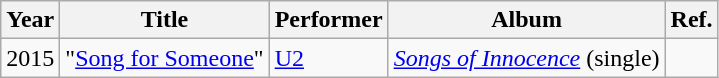<table class="wikitable">
<tr>
<th>Year</th>
<th>Title</th>
<th><strong>Performer</strong></th>
<th><strong>Album</strong></th>
<th><strong>Ref.</strong></th>
</tr>
<tr>
<td>2015</td>
<td>"<a href='#'>Song for Someone</a>"</td>
<td><a href='#'>U2</a></td>
<td><a href='#'><em>Songs of Innocence</em></a> (single)</td>
<td></td>
</tr>
</table>
